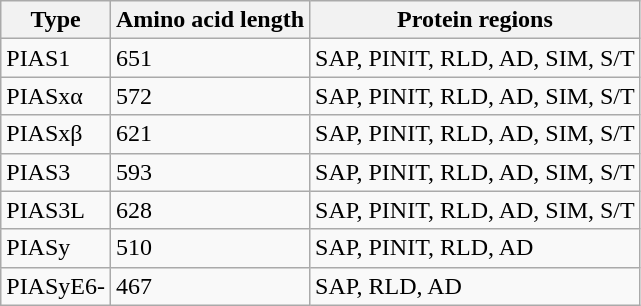<table class="wikitable sortable collapsible">
<tr>
<th>Type</th>
<th>Amino acid length</th>
<th>Protein regions</th>
</tr>
<tr>
<td>PIAS1</td>
<td>651</td>
<td>SAP, PINIT, RLD, AD, SIM, S/T</td>
</tr>
<tr>
<td>PIASxα</td>
<td>572</td>
<td>SAP, PINIT, RLD, AD, SIM, S/T</td>
</tr>
<tr>
<td>PIASxβ</td>
<td>621</td>
<td>SAP, PINIT, RLD, AD, SIM, S/T</td>
</tr>
<tr>
<td>PIAS3</td>
<td>593</td>
<td>SAP, PINIT, RLD, AD, SIM, S/T</td>
</tr>
<tr>
<td>PIAS3L</td>
<td>628</td>
<td>SAP, PINIT, RLD, AD, SIM, S/T</td>
</tr>
<tr>
<td>PIASy</td>
<td>510</td>
<td>SAP, PINIT, RLD, AD</td>
</tr>
<tr>
<td>PIASyE6-</td>
<td>467</td>
<td>SAP, RLD, AD</td>
</tr>
</table>
